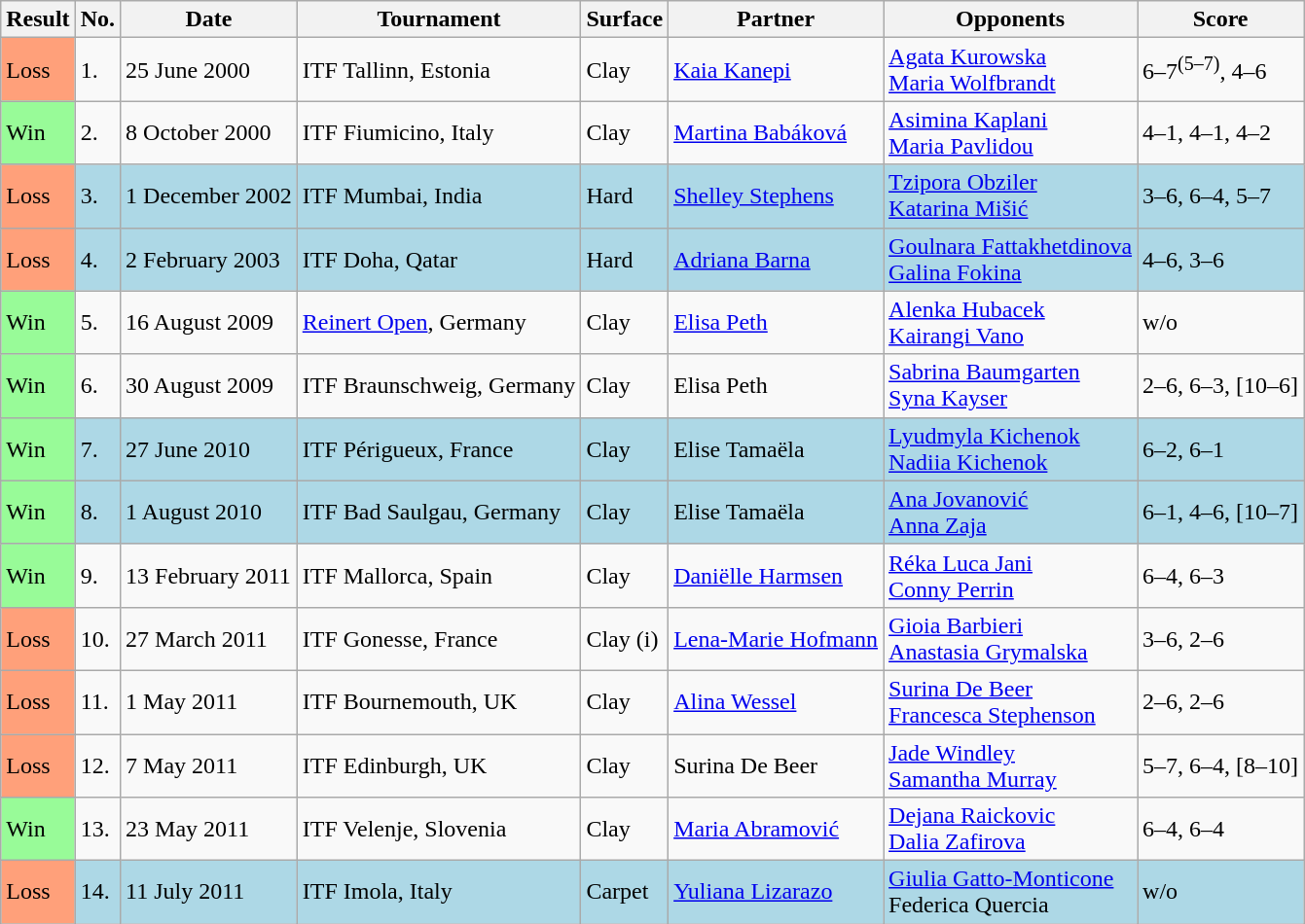<table class="sortable wikitable">
<tr>
<th>Result</th>
<th>No.</th>
<th>Date</th>
<th>Tournament</th>
<th>Surface</th>
<th>Partner</th>
<th>Opponents</th>
<th class="unsortable">Score</th>
</tr>
<tr>
<td style="background:#ffa07a;">Loss</td>
<td>1.</td>
<td>25 June 2000</td>
<td>ITF Tallinn, Estonia</td>
<td>Clay</td>
<td> <a href='#'>Kaia Kanepi</a></td>
<td> <a href='#'>Agata Kurowska</a> <br>  <a href='#'>Maria Wolfbrandt</a></td>
<td>6–7<sup>(5–7)</sup>, 4–6</td>
</tr>
<tr>
<td style="background:#98fb98;">Win</td>
<td>2.</td>
<td>8 October 2000</td>
<td>ITF Fiumicino, Italy</td>
<td>Clay</td>
<td> <a href='#'>Martina Babáková</a></td>
<td> <a href='#'>Asimina Kaplani</a> <br>  <a href='#'>Maria Pavlidou</a></td>
<td>4–1, 4–1, 4–2</td>
</tr>
<tr style="background:lightblue;">
<td style="background:#ffa07a;">Loss</td>
<td>3.</td>
<td>1 December 2002</td>
<td>ITF Mumbai, India</td>
<td>Hard</td>
<td> <a href='#'>Shelley Stephens</a></td>
<td> <a href='#'>Tzipora Obziler</a> <br>  <a href='#'>Katarina Mišić</a></td>
<td>3–6, 6–4, 5–7</td>
</tr>
<tr style="background:lightblue;">
<td style="background:#ffa07a;">Loss</td>
<td>4.</td>
<td>2 February 2003</td>
<td>ITF Doha, Qatar</td>
<td>Hard</td>
<td> <a href='#'>Adriana Barna</a></td>
<td> <a href='#'>Goulnara Fattakhetdinova</a> <br>  <a href='#'>Galina Fokina</a></td>
<td>4–6, 3–6</td>
</tr>
<tr>
<td style="background:#98fb98;">Win</td>
<td>5.</td>
<td>16 August 2009</td>
<td><a href='#'>Reinert Open</a>, Germany</td>
<td>Clay</td>
<td> <a href='#'>Elisa Peth</a></td>
<td> <a href='#'>Alenka Hubacek</a> <br>  <a href='#'>Kairangi Vano</a></td>
<td>w/o</td>
</tr>
<tr>
<td style="background:#98fb98;">Win</td>
<td>6.</td>
<td>30 August 2009</td>
<td>ITF Braunschweig, Germany</td>
<td>Clay</td>
<td> Elisa Peth</td>
<td> <a href='#'>Sabrina Baumgarten</a> <br>  <a href='#'>Syna Kayser</a></td>
<td>2–6, 6–3, [10–6]</td>
</tr>
<tr style="background:lightblue;">
<td style="background:#98fb98;">Win</td>
<td>7.</td>
<td>27 June 2010</td>
<td>ITF Périgueux, France</td>
<td>Clay</td>
<td> Elise Tamaëla</td>
<td> <a href='#'>Lyudmyla Kichenok</a> <br>  <a href='#'>Nadiia Kichenok</a></td>
<td>6–2, 6–1</td>
</tr>
<tr style="background:lightblue;">
<td style="background:#98fb98;">Win</td>
<td>8.</td>
<td>1 August 2010</td>
<td>ITF Bad Saulgau, Germany</td>
<td>Clay</td>
<td> Elise Tamaëla</td>
<td> <a href='#'>Ana Jovanović</a> <br>  <a href='#'>Anna Zaja</a></td>
<td>6–1, 4–6, [10–7]</td>
</tr>
<tr>
<td style="background:#98fb98;">Win</td>
<td>9.</td>
<td>13 February 2011</td>
<td>ITF Mallorca, Spain</td>
<td>Clay</td>
<td> <a href='#'>Daniëlle Harmsen</a></td>
<td> <a href='#'>Réka Luca Jani</a> <br>  <a href='#'>Conny Perrin</a></td>
<td>6–4, 6–3</td>
</tr>
<tr>
<td style="background:#ffa07a;">Loss</td>
<td>10.</td>
<td>27 March 2011</td>
<td>ITF Gonesse, France</td>
<td>Clay (i)</td>
<td> <a href='#'>Lena-Marie Hofmann</a></td>
<td> <a href='#'>Gioia Barbieri</a> <br>  <a href='#'>Anastasia Grymalska</a></td>
<td>3–6, 2–6</td>
</tr>
<tr>
<td style="background:#ffa07a;">Loss</td>
<td>11.</td>
<td>1 May 2011</td>
<td>ITF Bournemouth, UK</td>
<td>Clay</td>
<td> <a href='#'>Alina Wessel</a></td>
<td> <a href='#'>Surina De Beer</a> <br>  <a href='#'>Francesca Stephenson</a></td>
<td>2–6, 2–6</td>
</tr>
<tr>
<td style="background:#ffa07a;">Loss</td>
<td>12.</td>
<td>7 May 2011</td>
<td>ITF Edinburgh, UK</td>
<td>Clay</td>
<td> Surina De Beer</td>
<td> <a href='#'>Jade Windley</a> <br>  <a href='#'>Samantha Murray</a></td>
<td>5–7, 6–4, [8–10]</td>
</tr>
<tr>
<td style="background:#98fb98;">Win</td>
<td>13.</td>
<td>23 May 2011</td>
<td>ITF Velenje, Slovenia</td>
<td>Clay</td>
<td> <a href='#'>Maria Abramović</a></td>
<td> <a href='#'>Dejana Raickovic</a> <br>  <a href='#'>Dalia Zafirova</a></td>
<td>6–4, 6–4</td>
</tr>
<tr style="background:lightblue;">
<td style="background:#ffa07a;">Loss</td>
<td>14.</td>
<td>11 July 2011</td>
<td>ITF Imola, Italy</td>
<td>Carpet</td>
<td> <a href='#'>Yuliana Lizarazo</a></td>
<td> <a href='#'>Giulia Gatto-Monticone</a> <br>   Federica Quercia</td>
<td>w/o</td>
</tr>
</table>
